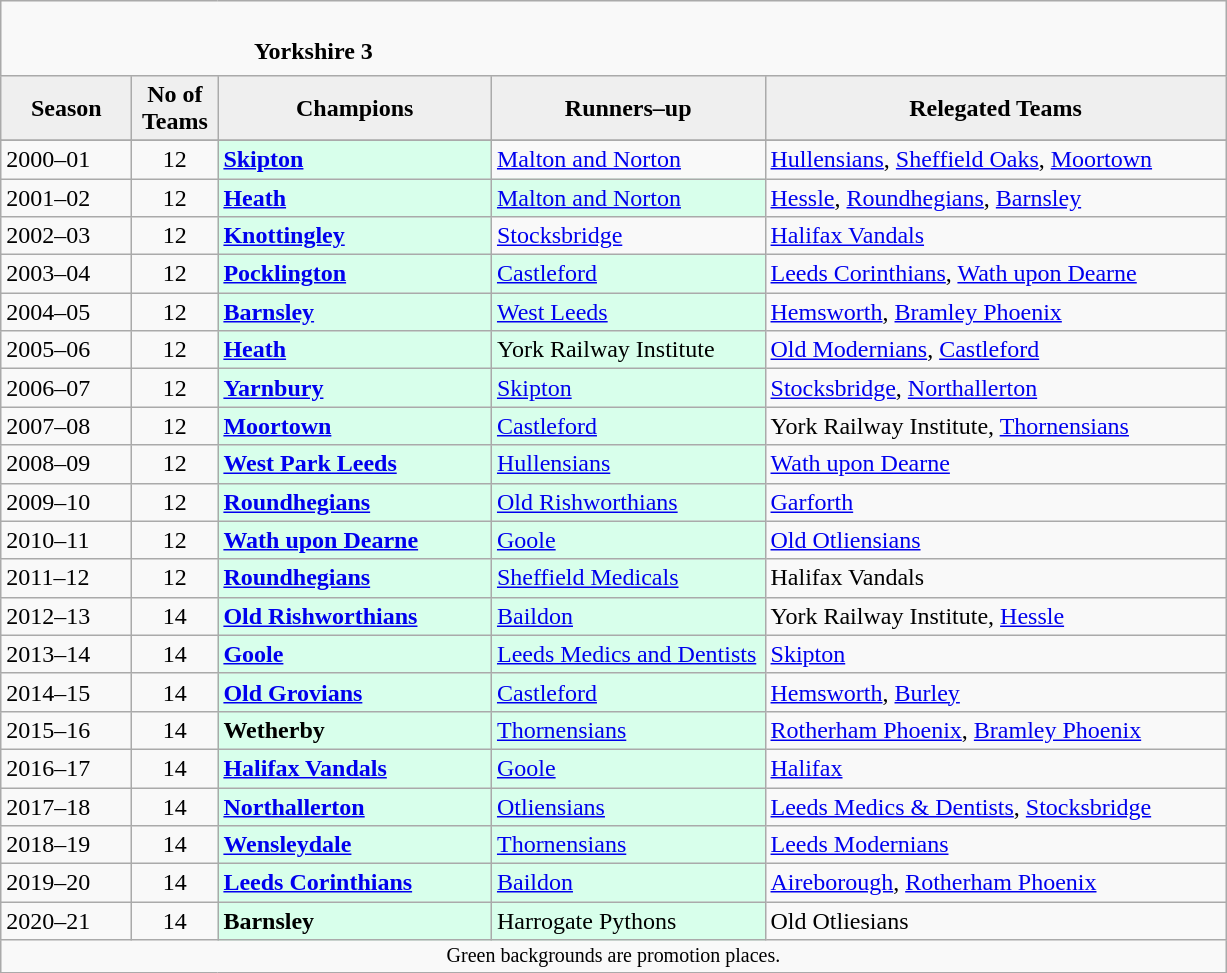<table class="wikitable" style="text-align: left;">
<tr>
<td colspan="11" cellpadding="0" cellspacing="0"><br><table border="0" style="width:100%;" cellpadding="0" cellspacing="0">
<tr>
<td style="width:20%; border:0;"></td>
<td style="border:0;"><strong>Yorkshire 3</strong></td>
<td style="width:20%; border:0;"></td>
</tr>
</table>
</td>
</tr>
<tr>
<th style="background:#efefef; width:80px;">Season</th>
<th style="background:#efefef; width:50px;">No of Teams</th>
<th style="background:#efefef; width:175px;">Champions</th>
<th style="background:#efefef; width:175px;">Runners–up</th>
<th style="background:#efefef; width:300px;">Relegated Teams</th>
</tr>
<tr align=left>
</tr>
<tr>
<td>2000–01</td>
<td style="text-align: center;">12</td>
<td style="background:#d8ffeb;"><strong><a href='#'>Skipton</a></strong></td>
<td><a href='#'>Malton and Norton</a></td>
<td><a href='#'>Hullensians</a>, <a href='#'>Sheffield Oaks</a>, <a href='#'>Moortown</a></td>
</tr>
<tr>
<td>2001–02</td>
<td style="text-align: center;">12</td>
<td style="background:#d8ffeb;"><strong><a href='#'>Heath</a></strong></td>
<td style="background:#d8ffeb;"><a href='#'>Malton and Norton</a></td>
<td><a href='#'>Hessle</a>, <a href='#'>Roundhegians</a>, <a href='#'>Barnsley</a></td>
</tr>
<tr>
<td>2002–03</td>
<td style="text-align: center;">12</td>
<td style="background:#d8ffeb;"><strong><a href='#'>Knottingley</a></strong></td>
<td><a href='#'>Stocksbridge</a></td>
<td><a href='#'>Halifax Vandals</a></td>
</tr>
<tr>
<td>2003–04</td>
<td style="text-align: center;">12</td>
<td style="background:#d8ffeb;"><strong><a href='#'>Pocklington</a></strong></td>
<td style="background:#d8ffeb;"><a href='#'>Castleford</a></td>
<td><a href='#'>Leeds Corinthians</a>, <a href='#'>Wath upon Dearne</a></td>
</tr>
<tr>
<td>2004–05</td>
<td style="text-align: center;">12</td>
<td style="background:#d8ffeb;"><strong><a href='#'>Barnsley</a></strong></td>
<td style="background:#d8ffeb;"><a href='#'>West Leeds</a></td>
<td><a href='#'>Hemsworth</a>, <a href='#'>Bramley Phoenix</a></td>
</tr>
<tr>
<td>2005–06</td>
<td style="text-align: center;">12</td>
<td style="background:#d8ffeb;"><strong><a href='#'>Heath</a></strong></td>
<td style="background:#d8ffeb;">York Railway Institute</td>
<td><a href='#'>Old Modernians</a>, <a href='#'>Castleford</a></td>
</tr>
<tr>
<td>2006–07</td>
<td style="text-align: center;">12</td>
<td style="background:#d8ffeb;"><strong><a href='#'>Yarnbury</a></strong></td>
<td style="background:#d8ffeb;"><a href='#'>Skipton</a></td>
<td><a href='#'>Stocksbridge</a>, <a href='#'>Northallerton</a></td>
</tr>
<tr>
<td>2007–08</td>
<td style="text-align: center;">12</td>
<td style="background:#d8ffeb;"><strong><a href='#'>Moortown</a></strong></td>
<td style="background:#d8ffeb;"><a href='#'>Castleford</a></td>
<td>York Railway Institute, <a href='#'>Thornensians</a></td>
</tr>
<tr>
<td>2008–09</td>
<td style="text-align: center;">12</td>
<td style="background:#d8ffeb;"><strong><a href='#'>West Park Leeds</a></strong></td>
<td style="background:#d8ffeb;"><a href='#'>Hullensians</a></td>
<td><a href='#'>Wath upon Dearne</a></td>
</tr>
<tr>
<td>2009–10</td>
<td style="text-align: center;">12</td>
<td style="background:#d8ffeb;"><strong><a href='#'>Roundhegians</a></strong></td>
<td style="background:#d8ffeb;"><a href='#'>Old Rishworthians</a></td>
<td><a href='#'>Garforth</a></td>
</tr>
<tr>
<td>2010–11</td>
<td style="text-align: center;">12</td>
<td style="background:#d8ffeb;"><strong><a href='#'>Wath upon Dearne</a></strong></td>
<td style="background:#d8ffeb;"><a href='#'>Goole</a></td>
<td><a href='#'>Old Otliensians</a></td>
</tr>
<tr>
<td>2011–12</td>
<td style="text-align: center;">12</td>
<td style="background:#d8ffeb;"><strong><a href='#'>Roundhegians</a></strong></td>
<td style="background:#d8ffeb;"><a href='#'>Sheffield Medicals</a></td>
<td>Halifax Vandals</td>
</tr>
<tr>
<td>2012–13</td>
<td style="text-align: center;">14</td>
<td style="background:#d8ffeb;"><strong><a href='#'>Old Rishworthians</a></strong></td>
<td style="background:#d8ffeb;"><a href='#'>Baildon</a></td>
<td>York Railway Institute, <a href='#'>Hessle</a></td>
</tr>
<tr>
<td>2013–14</td>
<td style="text-align: center;">14</td>
<td style="background:#d8ffeb;"><strong><a href='#'>Goole</a></strong></td>
<td style="background:#d8ffeb;"><a href='#'>Leeds Medics and Dentists</a></td>
<td><a href='#'>Skipton</a></td>
</tr>
<tr>
<td>2014–15</td>
<td style="text-align: center;">14</td>
<td style="background:#d8ffeb;"><strong><a href='#'>Old Grovians</a></strong></td>
<td style="background:#d8ffeb;"><a href='#'>Castleford</a></td>
<td><a href='#'>Hemsworth</a>, <a href='#'>Burley</a></td>
</tr>
<tr>
<td>2015–16</td>
<td style="text-align: center;">14</td>
<td style="background:#d8ffeb;"><strong>Wetherby</strong></td>
<td style="background:#d8ffeb;"><a href='#'>Thornensians</a></td>
<td><a href='#'>Rotherham Phoenix</a>, <a href='#'>Bramley Phoenix</a></td>
</tr>
<tr>
<td>2016–17</td>
<td style="text-align: center;">14</td>
<td style="background:#d8ffeb;"><a href='#'><strong>Halifax Vandals</strong></a></td>
<td style="background:#d8ffeb;"><a href='#'>Goole</a></td>
<td><a href='#'>Halifax</a></td>
</tr>
<tr>
<td>2017–18</td>
<td style="text-align: center;">14</td>
<td style="background:#d8ffeb;"><strong><a href='#'>Northallerton</a></strong></td>
<td style="background:#d8ffeb;"><a href='#'>Otliensians</a></td>
<td><a href='#'>Leeds Medics & Dentists</a>, <a href='#'>Stocksbridge</a></td>
</tr>
<tr>
<td>2018–19</td>
<td style="text-align: center;">14</td>
<td style="background:#d8ffeb;"><strong><a href='#'>Wensleydale</a></strong></td>
<td style="background:#d8ffeb;"><a href='#'>Thornensians</a></td>
<td><a href='#'>Leeds Modernians</a></td>
</tr>
<tr>
<td>2019–20</td>
<td style="text-align: center;">14</td>
<td style="background:#d8ffeb;"><strong><a href='#'>Leeds Corinthians</a></strong></td>
<td style="background:#d8ffeb;"><a href='#'>Baildon</a></td>
<td><a href='#'>Aireborough</a>, <a href='#'>Rotherham Phoenix</a></td>
</tr>
<tr>
<td>2020–21</td>
<td style="text-align: center;">14</td>
<td style="background:#d8ffeb;"><strong>Barnsley</strong></td>
<td style="background:#d8ffeb;">Harrogate Pythons</td>
<td>Old Otliesians</td>
</tr>
<tr>
</tr>
<tr>
<td colspan="15"  style="border:0; font-size:smaller; text-align:center;">Green backgrounds are promotion places.</td>
</tr>
</table>
